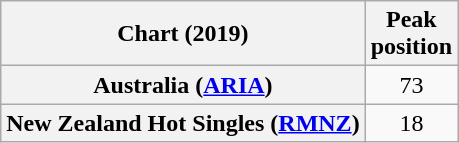<table class="wikitable sortable plainrowheaders" style="text-align:center">
<tr>
<th scope="col">Chart (2019)</th>
<th scope="col">Peak<br>position</th>
</tr>
<tr>
<th scope="row">Australia (<a href='#'>ARIA</a>)</th>
<td>73</td>
</tr>
<tr>
<th scope="row">New Zealand Hot Singles (<a href='#'>RMNZ</a>)</th>
<td>18</td>
</tr>
</table>
